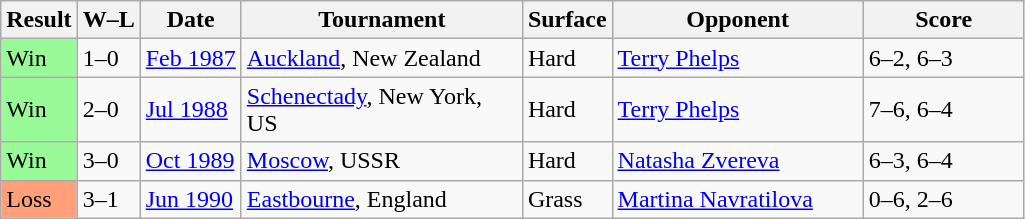<table class="sortable wikitable">
<tr>
<th style="width:40px">Result</th>
<th class="unsortable">W–L</th>
<th style="width:60px">Date</th>
<th style="width:180px">Tournament</th>
<th style="width:50px">Surface</th>
<th style="width:160px">Opponent</th>
<th style="width:100px" class="unsortable">Score</th>
</tr>
<tr>
<td style="background:#98fb98;">Win</td>
<td>1–0</td>
<td><a href='#'>Feb 1987</a></td>
<td><a href='#'>Auckland</a>, New Zealand</td>
<td>Hard</td>
<td> <a href='#'>Terry Phelps</a></td>
<td>6–2, 6–3</td>
</tr>
<tr>
<td style="background:#98fb98;">Win</td>
<td>2–0</td>
<td><a href='#'>Jul 1988</a></td>
<td><a href='#'>Schenectady</a>, New York, US</td>
<td>Hard</td>
<td> <a href='#'>Terry Phelps</a></td>
<td>7–6, 6–4</td>
</tr>
<tr>
<td style="background:#98fb98;">Win</td>
<td>3–0</td>
<td><a href='#'>Oct 1989</a></td>
<td><a href='#'>Moscow</a>, USSR</td>
<td>Hard</td>
<td> <a href='#'>Natasha Zvereva</a></td>
<td>6–3, 6–4</td>
</tr>
<tr "ccccff">
<td style="background:#ffa07a;">Loss</td>
<td>3–1</td>
<td><a href='#'>Jun 1990</a></td>
<td><a href='#'>Eastbourne</a>, England</td>
<td>Grass</td>
<td> <a href='#'>Martina Navratilova</a></td>
<td>0–6, 2–6</td>
</tr>
</table>
